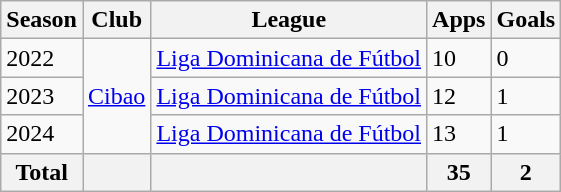<table class="wikitable">
<tr>
<th>Season</th>
<th>Club</th>
<th>League</th>
<th>Apps</th>
<th>Goals</th>
</tr>
<tr>
<td>2022</td>
<td rowspan="3"><a href='#'>Cibao</a></td>
<td><a href='#'>Liga Dominicana de Fútbol</a></td>
<td>10</td>
<td>0</td>
</tr>
<tr>
<td>2023</td>
<td><a href='#'>Liga Dominicana de Fútbol</a></td>
<td>12</td>
<td>1</td>
</tr>
<tr>
<td>2024</td>
<td><a href='#'>Liga Dominicana de Fútbol</a></td>
<td>13</td>
<td>1</td>
</tr>
<tr>
<th>Total</th>
<th></th>
<th></th>
<th>35</th>
<th>2</th>
</tr>
</table>
